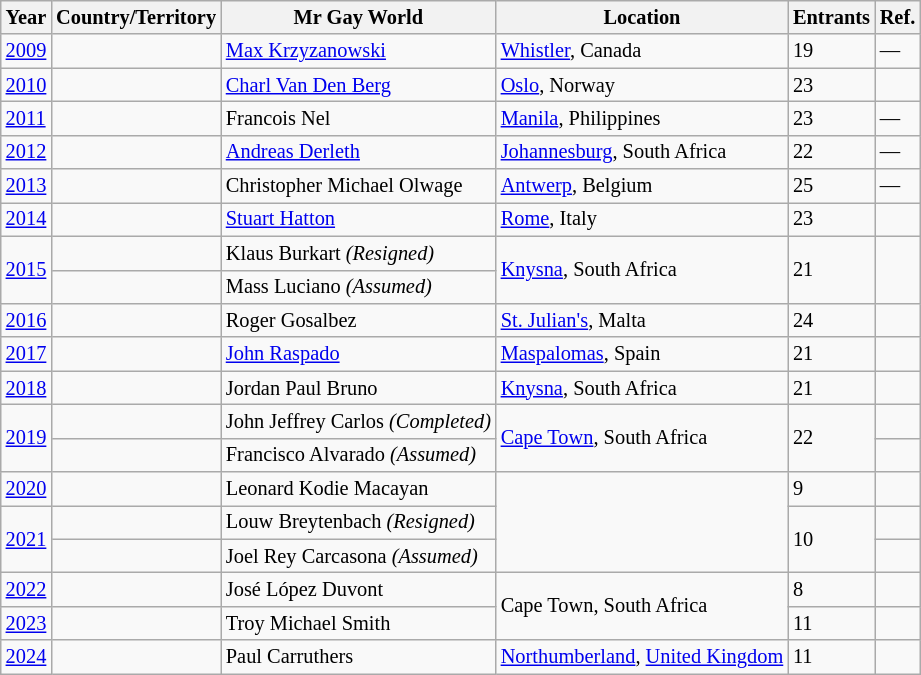<table class="wikitable sortable" style="font-size: 85%;">
<tr>
<th>Year</th>
<th>Country/Territory</th>
<th>Mr Gay World</th>
<th>Location</th>
<th>Entrants</th>
<th>Ref.</th>
</tr>
<tr>
<td><a href='#'>2009</a></td>
<td></td>
<td><a href='#'>Max Krzyzanowski</a></td>
<td><a href='#'>Whistler</a>, Canada</td>
<td>19</td>
<td>—</td>
</tr>
<tr>
<td><a href='#'>2010</a></td>
<td></td>
<td><a href='#'>Charl Van Den Berg</a></td>
<td><a href='#'>Oslo</a>, Norway</td>
<td>23</td>
<td></td>
</tr>
<tr>
<td><a href='#'>2011</a></td>
<td></td>
<td>Francois Nel</td>
<td><a href='#'>Manila</a>, Philippines</td>
<td>23</td>
<td>—</td>
</tr>
<tr>
<td><a href='#'>2012</a></td>
<td></td>
<td><a href='#'>Andreas Derleth</a></td>
<td><a href='#'>Johannesburg</a>, South Africa</td>
<td>22</td>
<td>—</td>
</tr>
<tr>
<td><a href='#'>2013</a></td>
<td></td>
<td>Christopher Michael Olwage</td>
<td><a href='#'>Antwerp</a>, Belgium</td>
<td>25</td>
<td>—</td>
</tr>
<tr>
<td><a href='#'>2014</a></td>
<td></td>
<td><a href='#'>Stuart Hatton</a></td>
<td><a href='#'>Rome</a>, Italy</td>
<td>23</td>
<td></td>
</tr>
<tr>
<td rowspan="2"><a href='#'>2015</a></td>
<td></td>
<td>Klaus Burkart <em>(Resigned)</em></td>
<td rowspan="2"><a href='#'>Knysna</a>, South Africa</td>
<td rowspan="2">21</td>
<td rowspan="2"></td>
</tr>
<tr>
<td></td>
<td>Mass Luciano <em>(Assumed)</em></td>
</tr>
<tr>
<td><a href='#'>2016</a></td>
<td></td>
<td>Roger Gosalbez</td>
<td><a href='#'>St. Julian's</a>, Malta</td>
<td>24</td>
<td></td>
</tr>
<tr>
<td><a href='#'>2017</a></td>
<td></td>
<td><a href='#'>John Raspado</a></td>
<td><a href='#'>Maspalomas</a>, Spain</td>
<td>21</td>
<td></td>
</tr>
<tr>
<td><a href='#'>2018</a></td>
<td></td>
<td>Jordan Paul Bruno</td>
<td><a href='#'>Knysna</a>, South Africa</td>
<td>21</td>
<td></td>
</tr>
<tr>
<td rowspan="2"><a href='#'>2019</a></td>
<td></td>
<td>John Jeffrey Carlos <em>(Completed)</em></td>
<td rowspan="2"><a href='#'>Cape Town</a>, South Africa</td>
<td rowspan="2">22</td>
<td></td>
</tr>
<tr>
<td></td>
<td>Francisco Alvarado <em>(Assumed)</em></td>
<td></td>
</tr>
<tr>
<td><a href='#'>2020</a></td>
<td></td>
<td>Leonard Kodie Macayan</td>
<td rowspan="3"><em></em></td>
<td>9</td>
<td></td>
</tr>
<tr>
<td rowspan="2"><a href='#'>2021</a></td>
<td></td>
<td>Louw Breytenbach <em>(Resigned)</em></td>
<td rowspan="2">10</td>
<td></td>
</tr>
<tr>
<td></td>
<td>Joel Rey Carcasona <em>(Assumed)</em></td>
<td></td>
</tr>
<tr>
<td><a href='#'>2022</a></td>
<td></td>
<td>José López Duvont</td>
<td rowspan="2">Cape Town, South Africa</td>
<td>8</td>
<td></td>
</tr>
<tr>
<td><a href='#'>2023</a></td>
<td></td>
<td>Troy Michael Smith</td>
<td>11</td>
<td></td>
</tr>
<tr>
<td><a href='#'>2024</a></td>
<td></td>
<td>Paul Carruthers</td>
<td><a href='#'>Northumberland</a>, <a href='#'>United Kingdom</a></td>
<td>11</td>
<td></td>
</tr>
</table>
